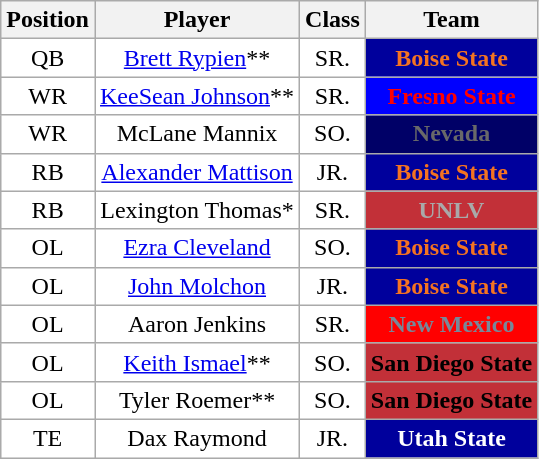<table class="wikitable sortable">
<tr>
<th>Position</th>
<th>Player</th>
<th>Class</th>
<th>Team</th>
</tr>
<tr style="text-align:center;">
<td style="background:white">QB</td>
<td style="background:white"><a href='#'>Brett Rypien</a>**</td>
<td style="background:white">SR.</td>
<th style="background:#00009C; color:#f47321;">Boise State</th>
</tr>
<tr style="text-align:center;">
<td style="background:white">WR</td>
<td style="background:white"><a href='#'>KeeSean Johnson</a>**</td>
<td style="background:white">SR.</td>
<th style="background:#0000FF; color:#FF0000;">Fresno State</th>
</tr>
<tr style="text-align:center;">
<td style="background:white">WR</td>
<td style="background:white">McLane Mannix</td>
<td style="background:white">SO.</td>
<th style="background:#000067; color:dimGrey;">Nevada</th>
</tr>
<tr style="text-align:center;">
<td style="background:white">RB</td>
<td style="background:white"><a href='#'>Alexander Mattison</a></td>
<td style="background:white">JR.</td>
<th style="background:#00009C; color:#f47321;">Boise State</th>
</tr>
<tr style="text-align:center;">
<td style="background:white">RB</td>
<td style="background:white">Lexington Thomas*</td>
<td style="background:white">SR.</td>
<th style="background:#C23038; color:#A9A9A9;">UNLV</th>
</tr>
<tr style="text-align:center;">
<td style="background:white">OL</td>
<td style="background:white"><a href='#'>Ezra Cleveland</a></td>
<td style="background:white">SO.</td>
<th style="background:#00009C; color:#f47321;">Boise State</th>
</tr>
<tr style="text-align:center;">
<td style="background:white">OL</td>
<td style="background:white"><a href='#'>John Molchon</a></td>
<td style="background:white">JR.</td>
<th style="background:#00009C; color:#f47321;">Boise State</th>
</tr>
<tr style="text-align:center;">
<td style="background:white">OL</td>
<td style="background:white">Aaron Jenkins</td>
<td style="background:white">SR.</td>
<th style="background:#FF0000; color:#778899;">New Mexico</th>
</tr>
<tr style="text-align:center;">
<td style="background:white">OL</td>
<td style="background:white"><a href='#'>Keith Ismael</a>**</td>
<td style="background:white">SO.</td>
<th style="background:#C23038; color:#000000;">San Diego State</th>
</tr>
<tr style="text-align:center;">
<td style="background:white">OL</td>
<td style="background:white">Tyler Roemer**</td>
<td style="background:white">SO.</td>
<th style="background:#C23038; color:#000000;">San Diego State</th>
</tr>
<tr style="text-align:center;">
<td style="background:white">TE</td>
<td style="background:white">Dax Raymond</td>
<td style="background:white">JR.</td>
<th style="background:#00009c; color:#FFF">Utah State</th>
</tr>
</table>
